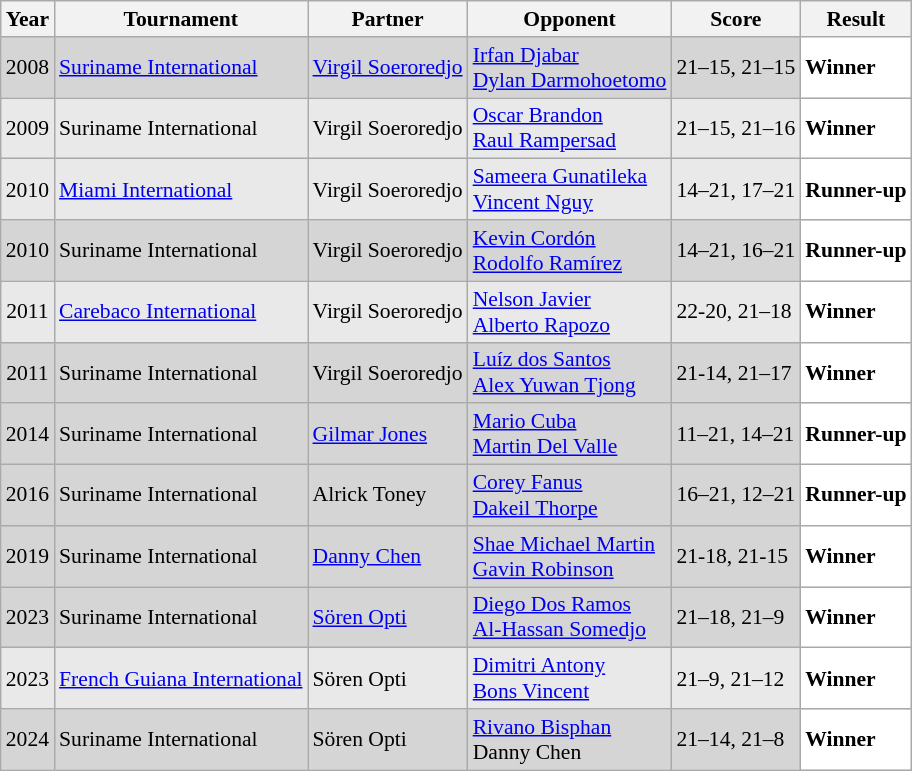<table class="sortable wikitable" style="font-size: 90%;">
<tr>
<th>Year</th>
<th>Tournament</th>
<th>Partner</th>
<th>Opponent</th>
<th>Score</th>
<th>Result</th>
</tr>
<tr style="background:#D5D5D5">
<td align="center">2008</td>
<td align="left"><a href='#'>Suriname International</a></td>
<td align="left"> <a href='#'>Virgil Soeroredjo</a></td>
<td align="left"> <a href='#'>Irfan Djabar</a><br> <a href='#'>Dylan Darmohoetomo</a></td>
<td align="left">21–15, 21–15</td>
<td style="text-align:left; background:white"> <strong>Winner</strong></td>
</tr>
<tr style="background:#E9E9E9">
<td align="center">2009</td>
<td align="left">Suriname International</td>
<td align="left"> Virgil Soeroredjo</td>
<td align="left"> <a href='#'>Oscar Brandon</a><br>  <a href='#'>Raul Rampersad</a></td>
<td align="left">21–15, 21–16</td>
<td style="text-align:left; background:white"> <strong>Winner</strong></td>
</tr>
<tr style="background:#E9E9E9">
<td align="center">2010</td>
<td align="left"><a href='#'>Miami International</a></td>
<td align="left"> Virgil Soeroredjo</td>
<td align="left"> <a href='#'>Sameera Gunatileka</a> <br>  <a href='#'>Vincent Nguy</a></td>
<td align="left">14–21, 17–21</td>
<td style="text-align:left; background:white"> <strong>Runner-up</strong></td>
</tr>
<tr style="background:#D5D5D5">
<td align="center">2010</td>
<td align="left">Suriname International</td>
<td align="left"> Virgil Soeroredjo</td>
<td align="left"> <a href='#'>Kevin Cordón</a> <br>  <a href='#'>Rodolfo Ramírez</a></td>
<td align="left">14–21, 16–21</td>
<td style="text-align:left; background:white"> <strong>Runner-up</strong></td>
</tr>
<tr style="background:#E9E9E9">
<td align="center">2011</td>
<td align="left"><a href='#'>Carebaco International</a></td>
<td align="left"> Virgil Soeroredjo</td>
<td align="left"> <a href='#'>Nelson Javier</a> <br>  <a href='#'>Alberto Rapozo</a></td>
<td align="left">22-20, 21–18</td>
<td style="text-align:left; background:white"> <strong>Winner</strong></td>
</tr>
<tr style="background:#D5D5D5">
<td align="center">2011</td>
<td align="left">Suriname International</td>
<td align="left"> Virgil Soeroredjo</td>
<td align="left"> <a href='#'>Luíz dos Santos</a> <br>  <a href='#'>Alex Yuwan Tjong</a></td>
<td align="left">21-14, 21–17</td>
<td style="text-align:left; background:white"> <strong>Winner</strong></td>
</tr>
<tr style="background:#D5D5D5">
<td align="center">2014</td>
<td align="left">Suriname International</td>
<td align="left"> <a href='#'>Gilmar Jones</a></td>
<td align="left"> <a href='#'>Mario Cuba</a> <br>  <a href='#'>Martin Del Valle</a></td>
<td align="left">11–21, 14–21</td>
<td style="text-align:left; background:white"> <strong>Runner-up</strong></td>
</tr>
<tr style="background:#D5D5D5">
<td align="center">2016</td>
<td align="left">Suriname International</td>
<td align="left"> Alrick Toney</td>
<td align="left"> <a href='#'>Corey Fanus</a> <br>  <a href='#'>Dakeil Thorpe</a></td>
<td align="left">16–21, 12–21</td>
<td style="text-align:left; background:white"> <strong>Runner-up</strong></td>
</tr>
<tr style="background:#D5D5D5">
<td align="center">2019</td>
<td align="left">Suriname International</td>
<td align="left"> <a href='#'>Danny Chen</a></td>
<td align="left"> <a href='#'>Shae Michael Martin</a> <br>  <a href='#'>Gavin Robinson</a></td>
<td align="left">21-18, 21-15</td>
<td style="text-align:left; background:white"> <strong>Winner</strong></td>
</tr>
<tr style="background:#D5D5D5">
<td align="center">2023</td>
<td align="left">Suriname International</td>
<td align="left"> <a href='#'>Sören Opti</a></td>
<td align="left"> <a href='#'>Diego Dos Ramos</a><br> <a href='#'>Al-Hassan Somedjo</a></td>
<td align="left">21–18, 21–9</td>
<td style="text-align:left; background:white"> <strong>Winner</strong></td>
</tr>
<tr style="background:#E9E9E9">
<td align="center">2023</td>
<td align="left"><a href='#'>French Guiana International</a></td>
<td align="left"> Sören Opti</td>
<td align="left"> <a href='#'>Dimitri Antony</a><br> <a href='#'>Bons Vincent</a></td>
<td align="left">21–9, 21–12</td>
<td style="text-align:left; background:white"> <strong>Winner</strong></td>
</tr>
<tr style="background:#D5D5D5">
<td align="center">2024</td>
<td align="left">Suriname International</td>
<td align="left"> Sören Opti</td>
<td align="left"> <a href='#'>Rivano Bisphan</a><br> Danny Chen</td>
<td align="left">21–14, 21–8</td>
<td style="text-align:left; background:white"> <strong>Winner</strong></td>
</tr>
</table>
